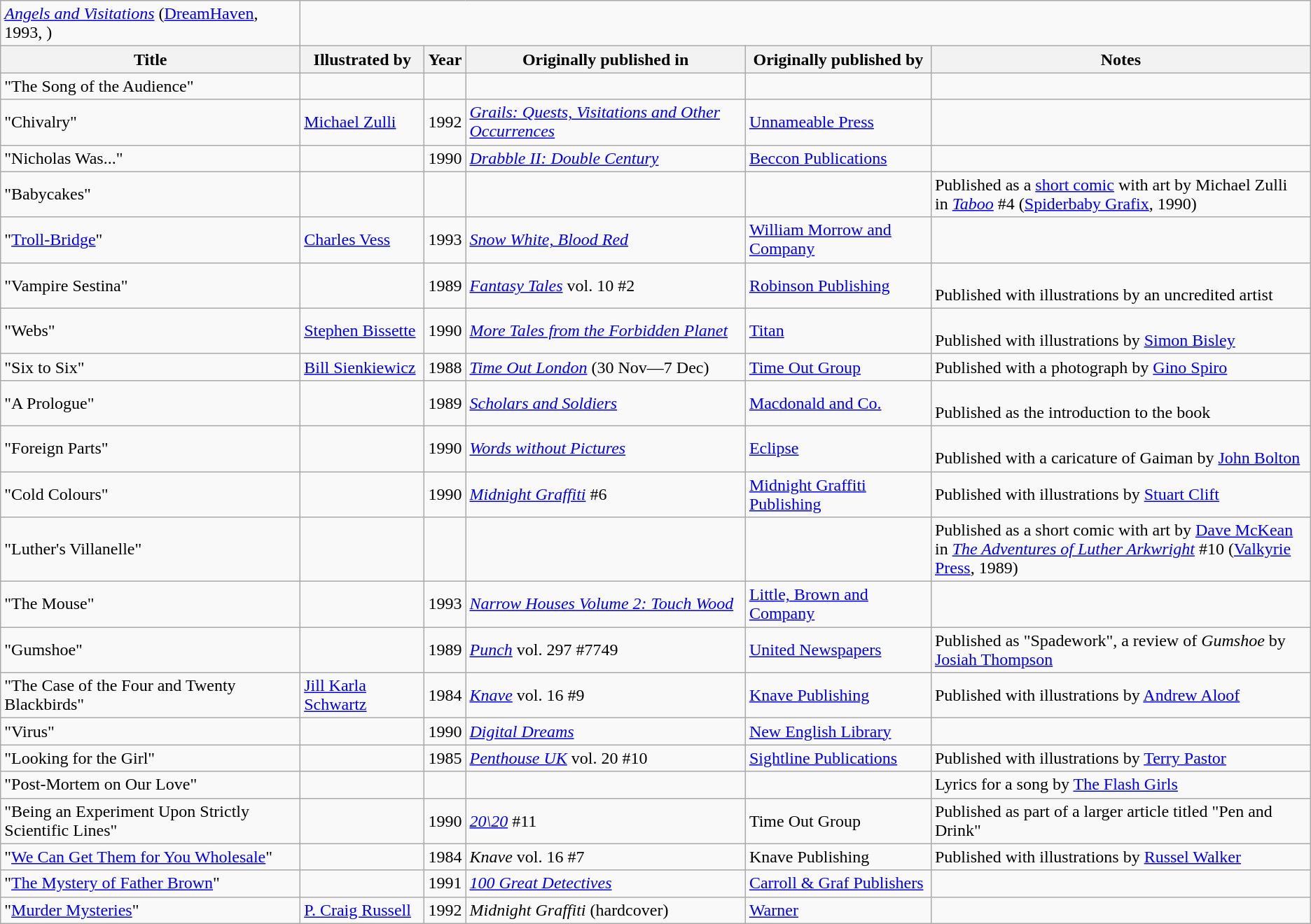<table role="presentation" class="wikitable mw-collapsible autocollapse">
<tr>
<td><em><a href='#'>Angels and Visitations</a></em> (<a href='#'>DreamHaven</a>, 1993, )</td>
</tr>
<tr>
<th>Title</th>
<th>Illustrated by</th>
<th>Year</th>
<th>Originally published in</th>
<th>Originally published by</th>
<th>Notes</th>
</tr>
<tr>
<td>"The Song of the Audience"</td>
<td></td>
<td></td>
<td></td>
<td></td>
<td></td>
</tr>
<tr>
<td>"Chivalry"</td>
<td><a href='#'>Michael Zulli</a></td>
<td>1992</td>
<td><em><a href='#'>Grails: Quests, Visitations and Other Occurrences</a></em></td>
<td><a href='#'>Unnameable Press</a></td>
<td></td>
</tr>
<tr>
<td>"Nicholas Was..."</td>
<td></td>
<td>1990</td>
<td><em><a href='#'>Drabble II: Double Century</a></em></td>
<td><a href='#'>Beccon Publications</a></td>
<td></td>
</tr>
<tr>
<td>"Babycakes"</td>
<td></td>
<td></td>
<td></td>
<td></td>
<td>Published as a <a href='#'>short comic</a> with art by Michael Zulli<br>in <em><a href='#'>Taboo</a></em> #4 (<a href='#'>Spiderbaby Grafix</a>, 1990)</td>
</tr>
<tr>
<td>"<a href='#'>Troll-Bridge</a>"</td>
<td><a href='#'>Charles Vess</a></td>
<td>1993</td>
<td><em><a href='#'>Snow White, Blood Red</a></em></td>
<td><a href='#'>William Morrow and Company</a></td>
<td></td>
</tr>
<tr>
<td>"Vampire Sestina"</td>
<td></td>
<td>1989</td>
<td><em><a href='#'>Fantasy Tales</a></em> vol. 10 #2</td>
<td><a href='#'>Robinson Publishing</a></td>
<td><br>Published with illustrations by an uncredited artist</td>
</tr>
<tr>
<td>"Webs"</td>
<td><a href='#'>Stephen Bissette</a></td>
<td>1990</td>
<td><em><a href='#'>More Tales from the Forbidden Planet</a></em></td>
<td><a href='#'>Titan</a></td>
<td><br>Published with illustrations by <a href='#'>Simon Bisley</a></td>
</tr>
<tr>
<td>"Six to Six"</td>
<td><a href='#'>Bill Sienkiewicz</a></td>
<td>1988</td>
<td><em><a href='#'>Time Out London</a></em> (30 Nov—7 Dec)</td>
<td><a href='#'>Time Out Group</a></td>
<td>Published with a photograph by <a href='#'>Gino Spiro</a></td>
</tr>
<tr>
<td>"A Prologue"</td>
<td></td>
<td>1989</td>
<td><em><a href='#'>Scholars and Soldiers</a></em></td>
<td><a href='#'>Macdonald and Co.</a></td>
<td><br>Published as the introduction to the book</td>
</tr>
<tr>
<td>"Foreign Parts"</td>
<td></td>
<td>1990</td>
<td><em><a href='#'>Words without Pictures</a></em></td>
<td><a href='#'>Eclipse</a></td>
<td><br>Published with a caricature of Gaiman by <a href='#'>John Bolton</a></td>
</tr>
<tr>
<td>"Cold Colours"</td>
<td></td>
<td>1990</td>
<td><em><a href='#'>Midnight Graffiti</a></em> #6</td>
<td><a href='#'>Midnight Graffiti Publishing</a></td>
<td>Published with illustrations by <a href='#'>Stuart Clift</a></td>
</tr>
<tr>
<td>"Luther's Villanelle"</td>
<td></td>
<td></td>
<td></td>
<td></td>
<td>Published as a short comic with art by <a href='#'>Dave McKean</a><br>in <em><a href='#'>The Adventures of Luther Arkwright</a></em> #10 (<a href='#'>Valkyrie Press</a>, 1989)</td>
</tr>
<tr>
<td>"The Mouse"</td>
<td></td>
<td>1993</td>
<td><em><a href='#'>Narrow Houses Volume 2: Touch Wood</a></em></td>
<td><a href='#'>Little, Brown and Company</a></td>
<td></td>
</tr>
<tr>
<td>"Gumshoe"</td>
<td></td>
<td>1989</td>
<td><em><a href='#'>Punch</a></em> vol. 297 #7749</td>
<td><a href='#'>United Newspapers</a></td>
<td>Published as "Spadework", a review of <em>Gumshoe</em> by <a href='#'>Josiah Thompson</a></td>
</tr>
<tr>
<td>"The Case of the Four and Twenty Blackbirds"</td>
<td><a href='#'>Jill Karla Schwartz</a></td>
<td>1984</td>
<td><em><a href='#'>Knave</a></em> vol. 16 #9</td>
<td><a href='#'>Knave Publishing</a></td>
<td>Published with illustrations by <a href='#'>Andrew Aloof</a></td>
</tr>
<tr>
<td>"Virus"</td>
<td></td>
<td>1990</td>
<td><em><a href='#'>Digital Dreams</a></em></td>
<td><a href='#'>New English Library</a></td>
<td></td>
</tr>
<tr>
<td>"Looking for the Girl"</td>
<td></td>
<td>1985</td>
<td><em><a href='#'>Penthouse UK</a></em> vol. 20 #10</td>
<td><a href='#'>Sightline Publications</a></td>
<td>Published with illustrations by <a href='#'>Terry Pastor</a></td>
</tr>
<tr>
<td>"Post-Mortem on Our Love"</td>
<td></td>
<td></td>
<td></td>
<td></td>
<td>Lyrics for a song by <a href='#'>The Flash Girls</a></td>
</tr>
<tr>
<td>"Being an Experiment Upon Strictly Scientific Lines"</td>
<td></td>
<td>1990</td>
<td><em><a href='#'>20\20</a></em> #11</td>
<td>Time Out Group</td>
<td>Published as part of a larger article titled "Pen and Drink"</td>
</tr>
<tr>
<td>"<a href='#'>We Can Get Them for You Wholesale</a>"</td>
<td></td>
<td>1984</td>
<td><em>Knave</em> vol. 16 #7</td>
<td>Knave Publishing</td>
<td>Published with illustrations by <a href='#'>Russel Walker</a></td>
</tr>
<tr>
<td>"<a href='#'>The Mystery of Father Brown</a>"</td>
<td></td>
<td>1991</td>
<td><em><a href='#'>100 Great Detectives</a></em></td>
<td><a href='#'>Carroll & Graf Publishers</a></td>
<td></td>
</tr>
<tr>
<td>"<a href='#'>Murder Mysteries</a>"</td>
<td><a href='#'>P. Craig Russell</a></td>
<td>1992</td>
<td><em>Midnight Graffiti</em> (hardcover)</td>
<td><a href='#'>Warner</a></td>
<td></td>
</tr>
</table>
